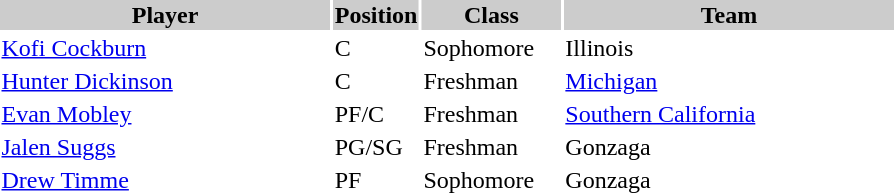<table style="width:600px" "border:'1' 'solid' 'gray' ">
<tr>
<th style="background:#ccc; width:40%;">Player</th>
<th style="background:#ccc; width:4%;">Position</th>
<th style="background:#ccc; width:16%;">Class</th>
<th style="background:#ccc; width:40%;">Team</th>
</tr>
<tr>
<td><a href='#'>Kofi Cockburn</a></td>
<td>C</td>
<td>Sophomore</td>
<td>Illinois</td>
</tr>
<tr>
<td><a href='#'>Hunter Dickinson</a></td>
<td>C</td>
<td>Freshman</td>
<td><a href='#'>Michigan</a></td>
</tr>
<tr>
<td><a href='#'>Evan Mobley</a></td>
<td>PF/C</td>
<td>Freshman</td>
<td><a href='#'>Southern California</a></td>
</tr>
<tr>
<td><a href='#'>Jalen Suggs</a></td>
<td>PG/SG</td>
<td>Freshman</td>
<td>Gonzaga</td>
</tr>
<tr>
<td><a href='#'>Drew Timme</a></td>
<td>PF</td>
<td>Sophomore</td>
<td>Gonzaga</td>
</tr>
</table>
